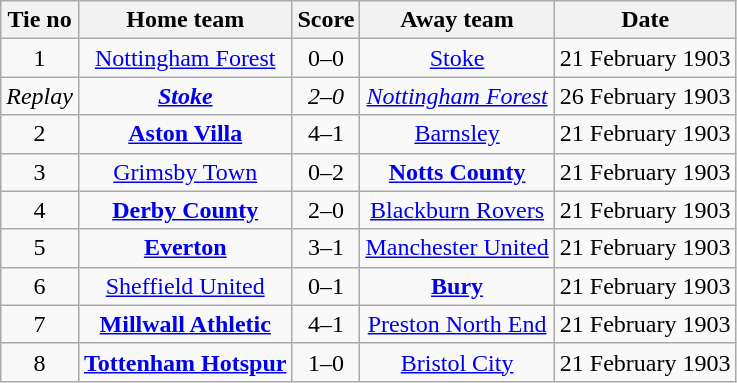<table class="wikitable" style="text-align: center">
<tr>
<th>Tie no</th>
<th>Home team</th>
<th>Score</th>
<th>Away team</th>
<th>Date</th>
</tr>
<tr>
<td>1</td>
<td><a href='#'>Nottingham Forest</a></td>
<td>0–0</td>
<td><a href='#'>Stoke</a></td>
<td>21 February 1903</td>
</tr>
<tr>
<td><em>Replay</em></td>
<td><strong><em><a href='#'>Stoke</a></em></strong></td>
<td><em>2–0</em></td>
<td><em><a href='#'>Nottingham Forest</a></em></td>
<td>26 February 1903</td>
</tr>
<tr>
<td>2</td>
<td><strong><a href='#'>Aston Villa</a></strong></td>
<td>4–1</td>
<td><a href='#'>Barnsley</a></td>
<td>21 February 1903</td>
</tr>
<tr>
<td>3</td>
<td><a href='#'>Grimsby Town</a></td>
<td>0–2</td>
<td><strong><a href='#'>Notts County</a></strong></td>
<td>21 February 1903</td>
</tr>
<tr>
<td>4</td>
<td><strong><a href='#'>Derby County</a></strong></td>
<td>2–0</td>
<td><a href='#'>Blackburn Rovers</a></td>
<td>21 February 1903</td>
</tr>
<tr>
<td>5</td>
<td><strong><a href='#'>Everton</a></strong></td>
<td>3–1</td>
<td><a href='#'>Manchester United</a></td>
<td>21 February 1903</td>
</tr>
<tr>
<td>6</td>
<td><a href='#'>Sheffield United</a></td>
<td>0–1</td>
<td><strong><a href='#'>Bury</a></strong></td>
<td>21 February 1903</td>
</tr>
<tr>
<td>7</td>
<td><strong><a href='#'>Millwall Athletic</a></strong></td>
<td>4–1</td>
<td><a href='#'>Preston North End</a></td>
<td>21 February 1903</td>
</tr>
<tr>
<td>8</td>
<td><strong><a href='#'>Tottenham Hotspur</a></strong></td>
<td>1–0</td>
<td><a href='#'>Bristol City</a></td>
<td>21 February 1903</td>
</tr>
</table>
